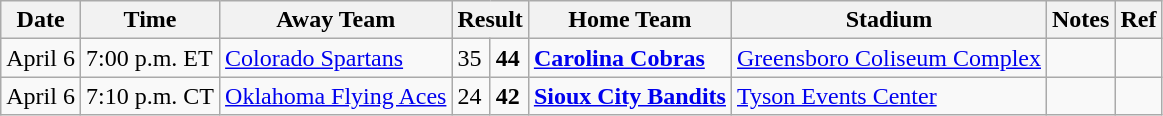<table class="wikitable">
<tr>
<th>Date</th>
<th>Time</th>
<th>Away Team</th>
<th colspan="2">Result</th>
<th>Home Team</th>
<th>Stadium</th>
<th>Notes</th>
<th>Ref</th>
</tr>
<tr>
<td>April 6</td>
<td>7:00 p.m. ET</td>
<td><a href='#'>Colorado Spartans</a></td>
<td>35</td>
<td><strong>44</strong></td>
<td><strong><a href='#'>Carolina Cobras</a></strong></td>
<td><a href='#'>Greensboro Coliseum Complex</a></td>
<td></td>
<td></td>
</tr>
<tr>
<td>April 6</td>
<td>7:10 p.m. CT</td>
<td><a href='#'>Oklahoma Flying Aces</a></td>
<td>24</td>
<td><strong>42</strong></td>
<td><strong><a href='#'>Sioux City Bandits</a></strong></td>
<td><a href='#'>Tyson Events Center</a></td>
<td></td>
<td></td>
</tr>
</table>
